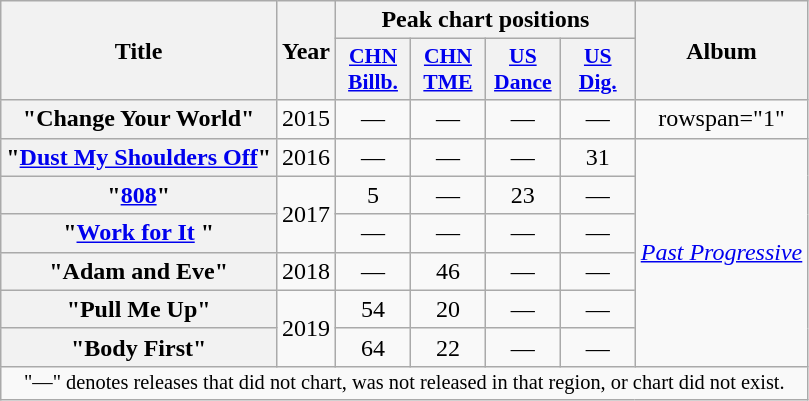<table class="wikitable plainrowheaders" style="text-align:center;">
<tr>
<th rowspan="2" scope="col">Title</th>
<th rowspan="2" scope="col">Year</th>
<th colspan="4">Peak chart positions</th>
<th rowspan="2" scope="col">Album</th>
</tr>
<tr>
<th scope="col" style="width:3em;font-size:90%;"><a href='#'>CHN Billb.</a><br></th>
<th scope="col" style="width:3em;font-size:90%;"><a href='#'>CHN TME</a><br></th>
<th scope="col" style="width:3em;font-size:90%;"><a href='#'>US Dance</a><br></th>
<th scope="col" style="width:3em;font-size:90%;"><a href='#'>US Dig.</a><br></th>
</tr>
<tr>
<th scope="row">"Change Your World" </th>
<td>2015</td>
<td>—</td>
<td>—</td>
<td>—</td>
<td>—</td>
<td>rowspan="1" </td>
</tr>
<tr>
<th scope="row">"<a href='#'>Dust My Shoulders Off</a>"<br></th>
<td>2016</td>
<td>—</td>
<td>—</td>
<td>—</td>
<td>31</td>
<td rowspan="6"><em><a href='#'>Past Progressive</a></em></td>
</tr>
<tr>
<th scope="row">"<a href='#'>808</a>"</th>
<td rowspan="2">2017</td>
<td>5</td>
<td>—</td>
<td>23</td>
<td>—</td>
</tr>
<tr>
<th scope="row">"<a href='#'>Work for It</a> "</th>
<td>—</td>
<td>—</td>
<td>—</td>
<td>—</td>
</tr>
<tr>
<th scope="row">"Adam and Eve"</th>
<td>2018</td>
<td>—</td>
<td>46</td>
<td>—</td>
<td>—</td>
</tr>
<tr>
<th scope="row">"Pull Me Up"</th>
<td rowspan="2">2019</td>
<td>54</td>
<td>20</td>
<td>—</td>
<td>—</td>
</tr>
<tr>
<th scope="row">"Body First"</th>
<td>64</td>
<td>22</td>
<td>—</td>
<td>—</td>
</tr>
<tr>
<td colspan="7" style="font-size:85%">"—" denotes releases that did not chart, was not released in that region, or chart did not exist.</td>
</tr>
</table>
